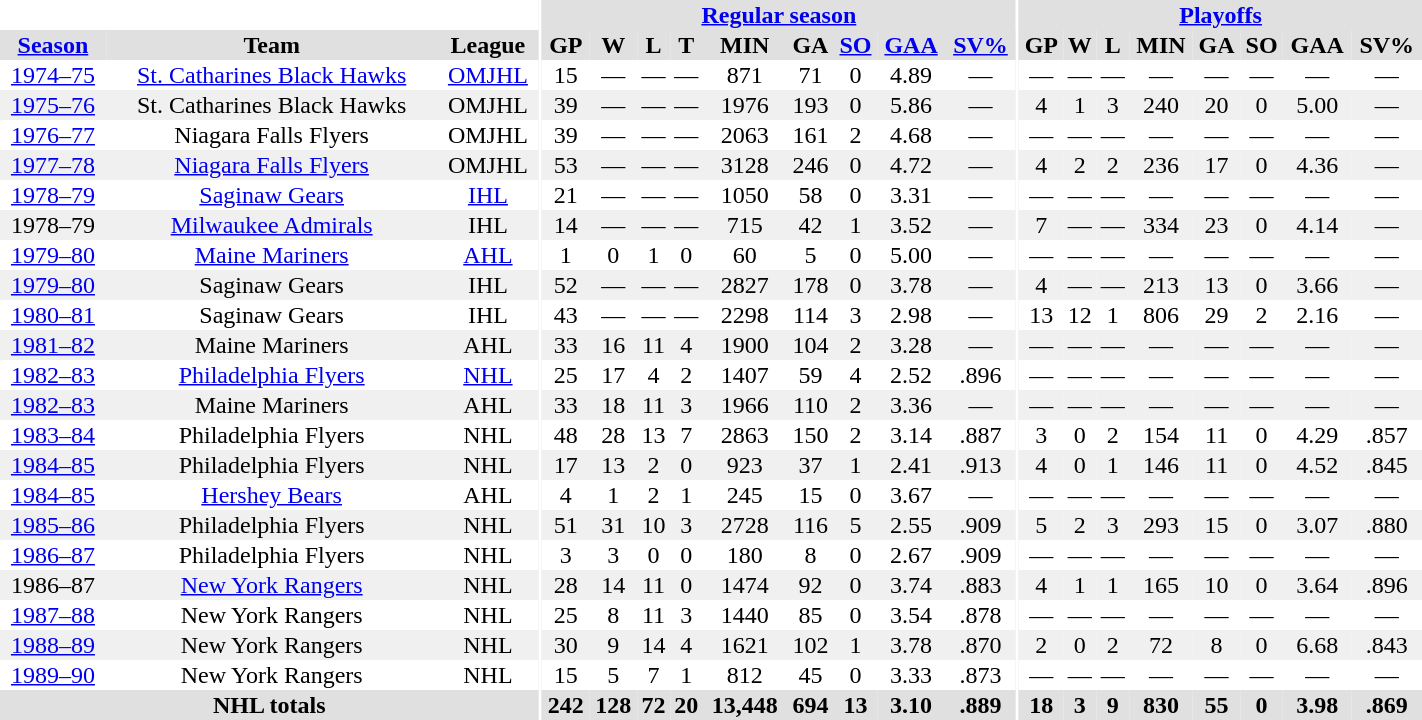<table border="0" cellpadding="1" cellspacing="0" style="text-align:center; width:75%">
<tr ALIGN="center" bgcolor="#e0e0e0">
<th align="center" colspan="3" bgcolor="#ffffff"></th>
<th align="center" rowspan="99" bgcolor="#ffffff"></th>
<th align="center" colspan="9" bgcolor="#e0e0e0"><a href='#'>Regular season</a></th>
<th align="center" rowspan="99" bgcolor="#ffffff"></th>
<th align="center" colspan="8" bgcolor="#e0e0e0"><a href='#'>Playoffs</a></th>
</tr>
<tr ALIGN="center" bgcolor="#e0e0e0">
<th><a href='#'>Season</a></th>
<th>Team</th>
<th>League</th>
<th>GP</th>
<th>W</th>
<th>L</th>
<th>T</th>
<th>MIN</th>
<th>GA</th>
<th><a href='#'>SO</a></th>
<th><a href='#'>GAA</a></th>
<th><a href='#'>SV%</a></th>
<th>GP</th>
<th>W</th>
<th>L</th>
<th>MIN</th>
<th>GA</th>
<th>SO</th>
<th>GAA</th>
<th>SV%</th>
</tr>
<tr>
<td><a href='#'>1974–75</a></td>
<td><a href='#'>St. Catharines Black Hawks</a></td>
<td><a href='#'>OMJHL</a></td>
<td>15</td>
<td>—</td>
<td>—</td>
<td>—</td>
<td>871</td>
<td>71</td>
<td>0</td>
<td>4.89</td>
<td>—</td>
<td>—</td>
<td>—</td>
<td>—</td>
<td>—</td>
<td>—</td>
<td>—</td>
<td>—</td>
<td>—</td>
</tr>
<tr bgcolor="#f0f0f0">
<td><a href='#'>1975–76</a></td>
<td>St. Catharines Black Hawks</td>
<td>OMJHL</td>
<td>39</td>
<td>—</td>
<td>—</td>
<td>—</td>
<td>1976</td>
<td>193</td>
<td>0</td>
<td>5.86</td>
<td>—</td>
<td>4</td>
<td>1</td>
<td>3</td>
<td>240</td>
<td>20</td>
<td>0</td>
<td>5.00</td>
<td>—</td>
</tr>
<tr>
<td><a href='#'>1976–77</a></td>
<td>Niagara Falls Flyers</td>
<td>OMJHL</td>
<td>39</td>
<td>—</td>
<td>—</td>
<td>—</td>
<td>2063</td>
<td>161</td>
<td>2</td>
<td>4.68</td>
<td>—</td>
<td>—</td>
<td>—</td>
<td>—</td>
<td>—</td>
<td>—</td>
<td>—</td>
<td>—</td>
<td>—</td>
</tr>
<tr bgcolor="#f0f0f0">
<td><a href='#'>1977–78</a></td>
<td><a href='#'>Niagara Falls Flyers</a></td>
<td>OMJHL</td>
<td>53</td>
<td>—</td>
<td>—</td>
<td>—</td>
<td>3128</td>
<td>246</td>
<td>0</td>
<td>4.72</td>
<td>—</td>
<td>4</td>
<td>2</td>
<td>2</td>
<td>236</td>
<td>17</td>
<td>0</td>
<td>4.36</td>
<td>—</td>
</tr>
<tr>
<td><a href='#'>1978–79</a></td>
<td><a href='#'>Saginaw Gears</a></td>
<td><a href='#'>IHL</a></td>
<td>21</td>
<td>—</td>
<td>—</td>
<td>—</td>
<td>1050</td>
<td>58</td>
<td>0</td>
<td>3.31</td>
<td>—</td>
<td>—</td>
<td>—</td>
<td>—</td>
<td>—</td>
<td>—</td>
<td>—</td>
<td>—</td>
<td>—</td>
</tr>
<tr bgcolor="#f0f0f0">
<td>1978–79</td>
<td><a href='#'>Milwaukee Admirals</a></td>
<td>IHL</td>
<td>14</td>
<td>—</td>
<td>—</td>
<td>—</td>
<td>715</td>
<td>42</td>
<td>1</td>
<td>3.52</td>
<td>—</td>
<td>7</td>
<td>—</td>
<td>—</td>
<td>334</td>
<td>23</td>
<td>0</td>
<td>4.14</td>
<td>—</td>
</tr>
<tr>
<td><a href='#'>1979–80</a></td>
<td><a href='#'>Maine Mariners</a></td>
<td><a href='#'>AHL</a></td>
<td>1</td>
<td>0</td>
<td>1</td>
<td>0</td>
<td>60</td>
<td>5</td>
<td>0</td>
<td>5.00</td>
<td>—</td>
<td>—</td>
<td>—</td>
<td>—</td>
<td>—</td>
<td>—</td>
<td>—</td>
<td>—</td>
<td>—</td>
</tr>
<tr bgcolor="#f0f0f0">
<td><a href='#'>1979–80</a></td>
<td>Saginaw Gears</td>
<td>IHL</td>
<td>52</td>
<td>—</td>
<td>—</td>
<td>—</td>
<td>2827</td>
<td>178</td>
<td>0</td>
<td>3.78</td>
<td>—</td>
<td>4</td>
<td>—</td>
<td>—</td>
<td>213</td>
<td>13</td>
<td>0</td>
<td>3.66</td>
<td>—</td>
</tr>
<tr>
<td><a href='#'>1980–81</a></td>
<td>Saginaw Gears</td>
<td>IHL</td>
<td>43</td>
<td>—</td>
<td>—</td>
<td>—</td>
<td>2298</td>
<td>114</td>
<td>3</td>
<td>2.98</td>
<td>—</td>
<td>13</td>
<td>12</td>
<td>1</td>
<td>806</td>
<td>29</td>
<td>2</td>
<td>2.16</td>
<td>—</td>
</tr>
<tr bgcolor="#f0f0f0">
<td><a href='#'>1981–82</a></td>
<td>Maine Mariners</td>
<td>AHL</td>
<td>33</td>
<td>16</td>
<td>11</td>
<td>4</td>
<td>1900</td>
<td>104</td>
<td>2</td>
<td>3.28</td>
<td>—</td>
<td>—</td>
<td>—</td>
<td>—</td>
<td>—</td>
<td>—</td>
<td>—</td>
<td>—</td>
<td>—</td>
</tr>
<tr>
<td><a href='#'>1982–83</a></td>
<td><a href='#'>Philadelphia Flyers</a></td>
<td><a href='#'>NHL</a></td>
<td>25</td>
<td>17</td>
<td>4</td>
<td>2</td>
<td>1407</td>
<td>59</td>
<td>4</td>
<td>2.52</td>
<td>.896</td>
<td>—</td>
<td>—</td>
<td>—</td>
<td>—</td>
<td>—</td>
<td>—</td>
<td>—</td>
<td>—</td>
</tr>
<tr bgcolor="#f0f0f0">
<td><a href='#'>1982–83</a></td>
<td>Maine Mariners</td>
<td>AHL</td>
<td>33</td>
<td>18</td>
<td>11</td>
<td>3</td>
<td>1966</td>
<td>110</td>
<td>2</td>
<td>3.36</td>
<td>—</td>
<td>—</td>
<td>—</td>
<td>—</td>
<td>—</td>
<td>—</td>
<td>—</td>
<td>—</td>
<td>—</td>
</tr>
<tr>
<td><a href='#'>1983–84</a></td>
<td>Philadelphia Flyers</td>
<td>NHL</td>
<td>48</td>
<td>28</td>
<td>13</td>
<td>7</td>
<td>2863</td>
<td>150</td>
<td>2</td>
<td>3.14</td>
<td>.887</td>
<td>3</td>
<td>0</td>
<td>2</td>
<td>154</td>
<td>11</td>
<td>0</td>
<td>4.29</td>
<td>.857</td>
</tr>
<tr bgcolor="#f0f0f0">
<td><a href='#'>1984–85</a></td>
<td>Philadelphia Flyers</td>
<td>NHL</td>
<td>17</td>
<td>13</td>
<td>2</td>
<td>0</td>
<td>923</td>
<td>37</td>
<td>1</td>
<td>2.41</td>
<td>.913</td>
<td>4</td>
<td>0</td>
<td>1</td>
<td>146</td>
<td>11</td>
<td>0</td>
<td>4.52</td>
<td>.845</td>
</tr>
<tr>
<td><a href='#'>1984–85</a></td>
<td><a href='#'>Hershey Bears</a></td>
<td>AHL</td>
<td>4</td>
<td>1</td>
<td>2</td>
<td>1</td>
<td>245</td>
<td>15</td>
<td>0</td>
<td>3.67</td>
<td>—</td>
<td>—</td>
<td>—</td>
<td>—</td>
<td>—</td>
<td>—</td>
<td>—</td>
<td>—</td>
<td>—</td>
</tr>
<tr bgcolor="#f0f0f0">
<td><a href='#'>1985–86</a></td>
<td>Philadelphia Flyers</td>
<td>NHL</td>
<td>51</td>
<td>31</td>
<td>10</td>
<td>3</td>
<td>2728</td>
<td>116</td>
<td>5</td>
<td>2.55</td>
<td>.909</td>
<td>5</td>
<td>2</td>
<td>3</td>
<td>293</td>
<td>15</td>
<td>0</td>
<td>3.07</td>
<td>.880</td>
</tr>
<tr>
<td><a href='#'>1986–87</a></td>
<td>Philadelphia Flyers</td>
<td>NHL</td>
<td>3</td>
<td>3</td>
<td>0</td>
<td>0</td>
<td>180</td>
<td>8</td>
<td>0</td>
<td>2.67</td>
<td>.909</td>
<td>—</td>
<td>—</td>
<td>—</td>
<td>—</td>
<td>—</td>
<td>—</td>
<td>—</td>
<td>—</td>
</tr>
<tr bgcolor="#f0f0f0">
<td>1986–87</td>
<td><a href='#'>New York Rangers</a></td>
<td>NHL</td>
<td>28</td>
<td>14</td>
<td>11</td>
<td>0</td>
<td>1474</td>
<td>92</td>
<td>0</td>
<td>3.74</td>
<td>.883</td>
<td>4</td>
<td>1</td>
<td>1</td>
<td>165</td>
<td>10</td>
<td>0</td>
<td>3.64</td>
<td>.896</td>
</tr>
<tr>
<td><a href='#'>1987–88</a></td>
<td>New York Rangers</td>
<td>NHL</td>
<td>25</td>
<td>8</td>
<td>11</td>
<td>3</td>
<td>1440</td>
<td>85</td>
<td>0</td>
<td>3.54</td>
<td>.878</td>
<td>—</td>
<td>—</td>
<td>—</td>
<td>—</td>
<td>—</td>
<td>—</td>
<td>—</td>
<td>—</td>
</tr>
<tr bgcolor="#f0f0f0">
<td><a href='#'>1988–89</a></td>
<td>New York Rangers</td>
<td>NHL</td>
<td>30</td>
<td>9</td>
<td>14</td>
<td>4</td>
<td>1621</td>
<td>102</td>
<td>1</td>
<td>3.78</td>
<td>.870</td>
<td>2</td>
<td>0</td>
<td>2</td>
<td>72</td>
<td>8</td>
<td>0</td>
<td>6.68</td>
<td>.843</td>
</tr>
<tr>
<td><a href='#'>1989–90</a></td>
<td>New York Rangers</td>
<td>NHL</td>
<td>15</td>
<td>5</td>
<td>7</td>
<td>1</td>
<td>812</td>
<td>45</td>
<td>0</td>
<td>3.33</td>
<td>.873</td>
<td>—</td>
<td>—</td>
<td>—</td>
<td>—</td>
<td>—</td>
<td>—</td>
<td>—</td>
<td>—</td>
</tr>
<tr bgcolor="#e0e0e0">
<th colspan="3">NHL totals</th>
<th>242</th>
<th>128</th>
<th>72</th>
<th>20</th>
<th>13,448</th>
<th>694</th>
<th>13</th>
<th>3.10</th>
<th>.889</th>
<th>18</th>
<th>3</th>
<th>9</th>
<th>830</th>
<th>55</th>
<th>0</th>
<th>3.98</th>
<th>.869</th>
</tr>
</table>
